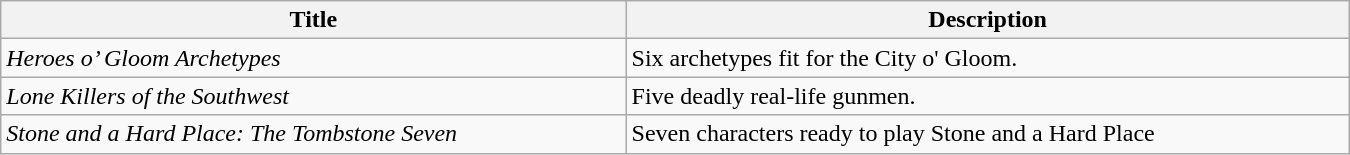<table class="wikitable" style="width: 900px">
<tr>
<th>Title</th>
<th>Description</th>
</tr>
<tr>
<td><em>Heroes o’ Gloom Archetypes</em></td>
<td>Six archetypes fit for the City o' Gloom.</td>
</tr>
<tr>
<td><em>Lone Killers of the Southwest</em></td>
<td>Five deadly real-life gunmen.</td>
</tr>
<tr>
<td><em>Stone and a Hard Place: The Tombstone Seven </em></td>
<td>Seven characters ready to play Stone and a Hard Place</td>
</tr>
</table>
